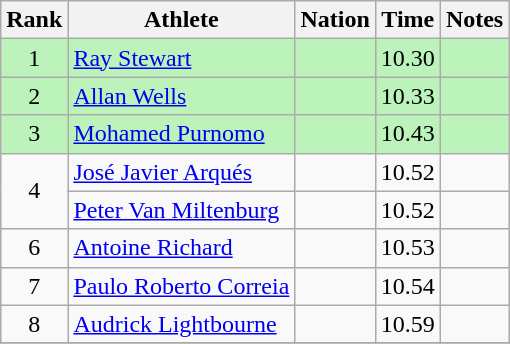<table class="wikitable sortable" style="text-align:center">
<tr>
<th>Rank</th>
<th>Athlete</th>
<th>Nation</th>
<th>Time</th>
<th>Notes</th>
</tr>
<tr bgcolor=bbf3bb>
<td>1</td>
<td align=left><a href='#'>Ray Stewart</a></td>
<td align=left></td>
<td>10.30</td>
<td></td>
</tr>
<tr bgcolor=bbf3bb>
<td>2</td>
<td align=left><a href='#'>Allan Wells</a></td>
<td align=left></td>
<td>10.33</td>
<td></td>
</tr>
<tr bgcolor=bbf3bb>
<td>3</td>
<td align=left><a href='#'>Mohamed Purnomo</a></td>
<td align=left></td>
<td>10.43</td>
<td></td>
</tr>
<tr>
<td rowspan=2>4</td>
<td align=left><a href='#'>José Javier Arqués</a></td>
<td align=left></td>
<td>10.52</td>
<td></td>
</tr>
<tr>
<td align=left><a href='#'>Peter Van Miltenburg</a></td>
<td align=left></td>
<td>10.52</td>
<td></td>
</tr>
<tr>
<td>6</td>
<td align=left><a href='#'>Antoine Richard</a></td>
<td align=left></td>
<td>10.53</td>
<td></td>
</tr>
<tr>
<td>7</td>
<td align=left><a href='#'>Paulo Roberto Correia</a></td>
<td align=left></td>
<td>10.54</td>
<td></td>
</tr>
<tr>
<td>8</td>
<td align=left><a href='#'>Audrick Lightbourne</a></td>
<td align=left></td>
<td>10.59</td>
<td></td>
</tr>
<tr>
</tr>
</table>
